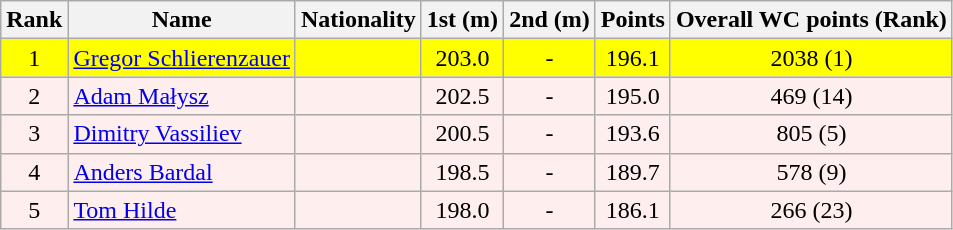<table class="wikitable">
<tr>
<th align=Center>Rank</th>
<th>Name</th>
<th>Nationality</th>
<th align=Center>1st (m)</th>
<th>2nd (m)</th>
<th>Points</th>
<th>Overall WC points (Rank)</th>
</tr>
<tr style="background:#ffff00;">
<td align=center>1</td>
<td align=left><a href='#'>Gregor Schlierenzauer</a></td>
<td align=left></td>
<td align=center>203.0</td>
<td align=center>-</td>
<td align=center>196.1</td>
<td align=center>2038 (1)</td>
</tr>
<tr style="background:#ffeeee;">
<td align=center>2</td>
<td align=left><a href='#'>Adam Małysz</a></td>
<td align=left></td>
<td align=center>202.5</td>
<td align=center>-</td>
<td align=center>195.0</td>
<td align=center>469 (14)</td>
</tr>
<tr style="background:#ffeeee;">
<td align=center>3</td>
<td align=left><a href='#'>Dimitry Vassiliev</a></td>
<td align=left></td>
<td align=center>200.5</td>
<td align=center>-</td>
<td align=center>193.6</td>
<td align=center>805 (5)</td>
</tr>
<tr style="background:#ffeeee;">
<td align=center>4</td>
<td align=left><a href='#'>Anders Bardal</a></td>
<td align=left></td>
<td align=center>198.5</td>
<td align=center>-</td>
<td align=center>189.7</td>
<td align=center>578 (9)</td>
</tr>
<tr style="background:#ffeeee;">
<td align=center>5</td>
<td align=left><a href='#'>Tom Hilde</a></td>
<td align=left></td>
<td align=center>198.0</td>
<td align=center>-</td>
<td align=center>186.1</td>
<td align=center>266 (23)</td>
</tr>
</table>
